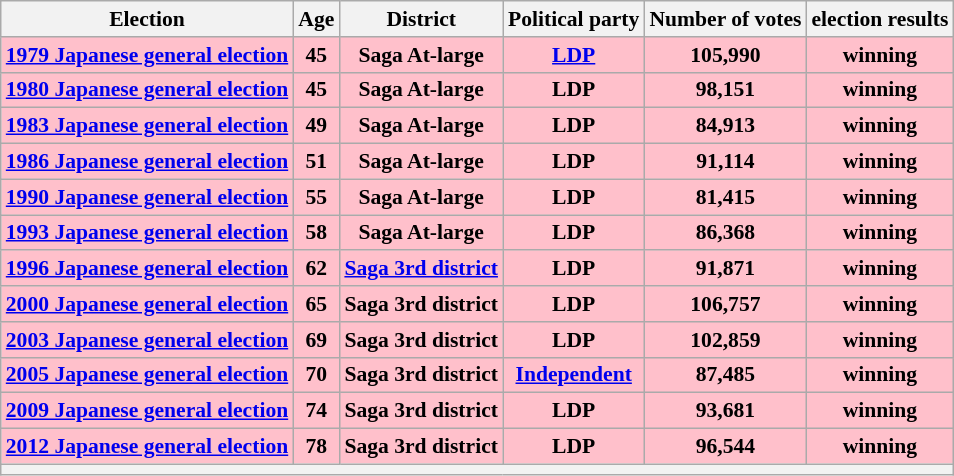<table class="wikitable" style="text-align:center; font-size:90%">
<tr>
<th>Election</th>
<th>Age</th>
<th>District</th>
<th>Political party</th>
<th>Number of votes</th>
<th>election results</th>
</tr>
<tr>
<td style="background:Pink;"><strong><a href='#'>1979 Japanese general election</a></strong></td>
<td style="background:Pink;"><strong>45</strong></td>
<td style="background:Pink;"><strong>Saga At-large</strong></td>
<td style="background:Pink;"><strong><a href='#'>LDP</a></strong></td>
<td style="background:Pink;"><strong>105,990</strong></td>
<td style="background:Pink;"><strong>winning</strong></td>
</tr>
<tr>
<td style="background:Pink;"><strong><a href='#'>1980 Japanese general election</a></strong></td>
<td style="background:Pink;"><strong>45</strong></td>
<td style="background:Pink;"><strong>Saga At-large</strong></td>
<td style="background:Pink;"><strong>LDP</strong></td>
<td style="background:Pink;"><strong>98,151</strong></td>
<td style="background:Pink;"><strong>winning</strong></td>
</tr>
<tr>
<td style="background:Pink;"><strong><a href='#'>1983 Japanese general election</a></strong></td>
<td style="background:Pink;"><strong>49</strong></td>
<td style="background:Pink;"><strong>Saga At-large</strong></td>
<td style="background:Pink;"><strong>LDP</strong></td>
<td style="background:Pink;"><strong>84,913</strong></td>
<td style="background:Pink;"><strong>winning</strong></td>
</tr>
<tr>
<td style="background:Pink;"><strong><a href='#'>1986 Japanese general election</a></strong></td>
<td style="background:Pink;"><strong>51</strong></td>
<td style="background:Pink;"><strong>Saga At-large</strong></td>
<td style="background:Pink;"><strong>LDP</strong></td>
<td style="background:Pink;"><strong>91,114</strong></td>
<td style="background:Pink;"><strong>winning</strong></td>
</tr>
<tr>
<td style="background:Pink;"><strong><a href='#'>1990 Japanese general election</a></strong></td>
<td style="background:Pink;"><strong>55</strong></td>
<td style="background:Pink;"><strong>Saga At-large</strong></td>
<td style="background:Pink;"><strong>LDP</strong></td>
<td style="background:Pink;"><strong>81,415</strong></td>
<td style="background:Pink;"><strong>winning</strong></td>
</tr>
<tr>
<td style="background:Pink;"><strong><a href='#'>1993 Japanese general election</a></strong></td>
<td style="background:Pink;"><strong>58</strong></td>
<td style="background:Pink;"><strong>Saga At-large</strong></td>
<td style="background:Pink;"><strong>LDP</strong></td>
<td style="background:Pink;"><strong>86,368</strong></td>
<td style="background:Pink;"><strong>winning</strong></td>
</tr>
<tr>
<td style="background:Pink;"><strong><a href='#'>1996 Japanese general election</a></strong></td>
<td style="background:Pink;"><strong>62</strong></td>
<td style="background:Pink;"><strong><a href='#'>Saga 3rd district</a></strong></td>
<td style="background:Pink;"><strong>LDP</strong></td>
<td style="background:Pink;"><strong>91,871</strong></td>
<td style="background:Pink;"><strong>winning</strong></td>
</tr>
<tr>
<td style="background:Pink;"><strong><a href='#'>2000 Japanese general election</a></strong></td>
<td style="background:Pink;"><strong>65</strong></td>
<td style="background:Pink;"><strong>Saga 3rd district</strong></td>
<td style="background:Pink;"><strong>LDP</strong></td>
<td style="background:Pink;"><strong>106,757</strong></td>
<td style="background:Pink;"><strong>winning</strong></td>
</tr>
<tr>
<td style="background:Pink;"><strong><a href='#'>2003 Japanese general election</a></strong></td>
<td style="background:Pink;"><strong>69</strong></td>
<td style="background:Pink;"><strong>Saga 3rd district</strong></td>
<td style="background:Pink;"><strong>LDP</strong></td>
<td style="background:Pink;"><strong>102,859</strong></td>
<td style="background:Pink;"><strong>winning</strong></td>
</tr>
<tr>
<td style="background:Pink;"><strong><a href='#'>2005 Japanese general election</a></strong></td>
<td style="background:Pink;"><strong>70</strong></td>
<td style="background:Pink;"><strong>Saga 3rd district</strong></td>
<td style="background:Pink;"><strong><a href='#'>Independent</a></strong></td>
<td style="background:Pink;"><strong>87,485</strong></td>
<td style="background:Pink;"><strong>winning</strong></td>
</tr>
<tr>
<td style="background:Pink;"><strong><a href='#'>2009 Japanese general election</a></strong></td>
<td style="background:Pink;"><strong>74</strong></td>
<td style="background:Pink;"><strong>Saga 3rd district</strong></td>
<td style="background:Pink;"><strong>LDP</strong></td>
<td style="background:Pink;"><strong>93,681</strong></td>
<td style="background:Pink;"><strong>winning</strong></td>
</tr>
<tr>
<td style="background:Pink;"><strong><a href='#'>2012 Japanese general election</a></strong></td>
<td style="background:Pink;"><strong>78</strong></td>
<td style="background:Pink;"><strong>Saga 3rd district</strong></td>
<td style="background:Pink;"><strong>LDP</strong></td>
<td style="background:Pink;"><strong>96,544</strong></td>
<td style="background:Pink;"><strong>winning</strong></td>
</tr>
<tr>
<th colspan="6"></th>
</tr>
</table>
